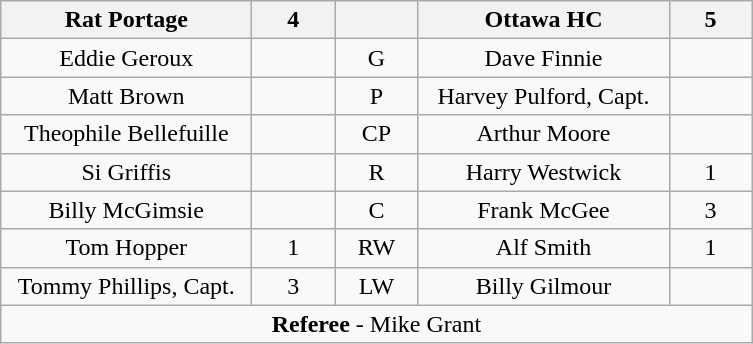<table class="wikitable" style="text-align:center;">
<tr>
<th style="width:10em">Rat Portage</th>
<th style="width:3em">4</th>
<th style="width:3em"></th>
<th style="width:10em">Ottawa HC</th>
<th style="width:3em">5</th>
</tr>
<tr>
<td>Eddie Geroux</td>
<td></td>
<td>G</td>
<td>Dave Finnie</td>
<td></td>
</tr>
<tr>
<td>Matt Brown</td>
<td></td>
<td>P</td>
<td>Harvey Pulford, Capt.</td>
<td></td>
</tr>
<tr>
<td>Theophile Bellefuille</td>
<td></td>
<td>CP</td>
<td>Arthur Moore</td>
<td></td>
</tr>
<tr>
<td>Si Griffis</td>
<td></td>
<td>R</td>
<td>Harry Westwick</td>
<td>1</td>
</tr>
<tr>
<td>Billy McGimsie</td>
<td></td>
<td>C</td>
<td>Frank McGee</td>
<td>3</td>
</tr>
<tr>
<td>Tom Hopper</td>
<td>1</td>
<td>RW</td>
<td>Alf Smith</td>
<td>1</td>
</tr>
<tr>
<td>Tommy Phillips, Capt.</td>
<td>3</td>
<td>LW</td>
<td>Billy Gilmour</td>
<td></td>
</tr>
<tr>
<td colspan="5"><strong>Referee</strong> - Mike Grant</td>
</tr>
</table>
